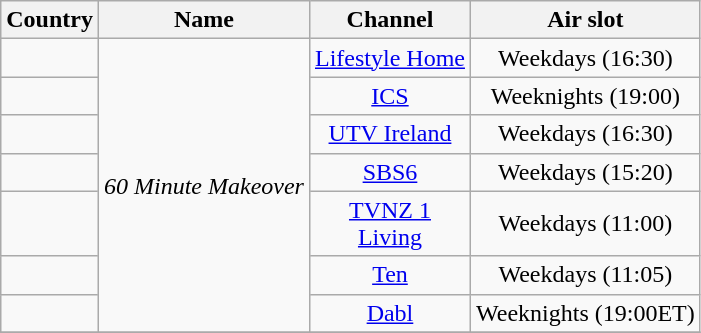<table class="wikitable" style="text-align: center;">
<tr>
<th>Country</th>
<th>Name</th>
<th>Channel</th>
<th>Air slot</th>
</tr>
<tr>
<td></td>
<td rowspan=7><em>60 Minute Makeover</em></td>
<td><a href='#'>Lifestyle Home</a></td>
<td>Weekdays (16:30)</td>
</tr>
<tr>
<td></td>
<td><a href='#'>ICS</a></td>
<td>Weeknights (19:00)</td>
</tr>
<tr>
<td></td>
<td><a href='#'>UTV Ireland</a></td>
<td>Weekdays (16:30)</td>
</tr>
<tr>
<td></td>
<td><a href='#'>SBS6</a></td>
<td>Weekdays (15:20)</td>
</tr>
<tr>
<td></td>
<td><a href='#'>TVNZ 1</a><br><a href='#'>Living</a></td>
<td>Weekdays (11:00)</td>
</tr>
<tr>
<td></td>
<td><a href='#'>Ten</a></td>
<td>Weekdays (11:05)</td>
</tr>
<tr>
<td></td>
<td><a href='#'>Dabl</a></td>
<td>Weeknights (19:00ET)</td>
</tr>
<tr>
</tr>
</table>
